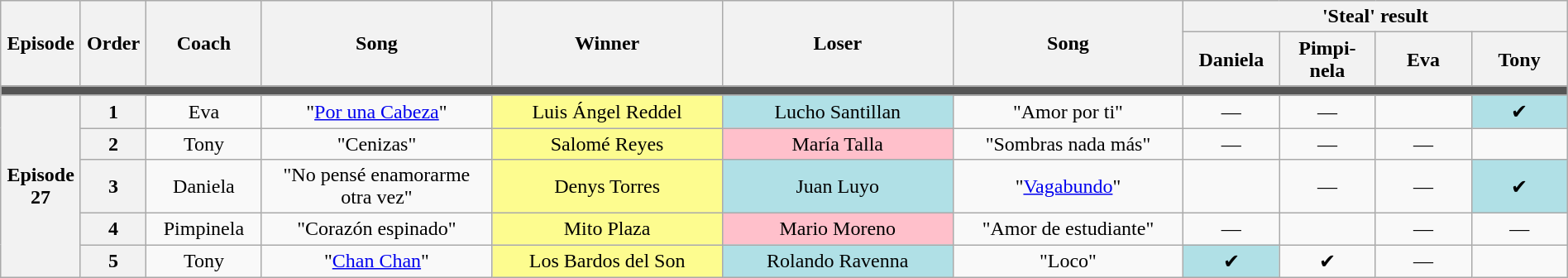<table class="wikitable" style="text-align: center; width:100%">
<tr>
<th rowspan="2" style="width:01%">Episode</th>
<th rowspan="2" style="width:01%">Order</th>
<th rowspan="2" style="width:06%">Coach</th>
<th rowspan="2" style="width:12%">Song</th>
<th rowspan="2" style="width:12%">Winner</th>
<th rowspan="2" style="width:12%">Loser</th>
<th rowspan="2" style="width:12%">Song</th>
<th colspan="4" style="width:20%">'Steal' result</th>
</tr>
<tr>
<th style="width:05%">Daniela</th>
<th style="width:05%">Pimpi-nela</th>
<th style="width:05%">Eva</th>
<th style="width:05%">Tony</th>
</tr>
<tr>
<td colspan="11" style="background:#555"></td>
</tr>
<tr>
<th rowspan="5">Episode 27<br></th>
<th>1</th>
<td>Eva</td>
<td>"<a href='#'>Por una Cabeza</a>"</td>
<td style="background:#fdfc8f">Luis Ángel Reddel</td>
<td style="background:#b0e0e6">Lucho Santillan</td>
<td>"Amor por ti"</td>
<td>—</td>
<td>—</td>
<td></td>
<td style="background:#b0e0e6">✔</td>
</tr>
<tr>
<th>2</th>
<td>Tony</td>
<td>"Cenizas"</td>
<td style="background:#fdfc8f">Salomé Reyes</td>
<td style="background:pink">María Talla</td>
<td>"Sombras nada más"</td>
<td>—</td>
<td>—</td>
<td>—</td>
<td></td>
</tr>
<tr>
<th>3</th>
<td>Daniela</td>
<td>"No pensé enamorarme otra vez"</td>
<td style="background:#fdfc8f">Denys Torres</td>
<td style="background:#b0e0e6">Juan Luyo</td>
<td>"<a href='#'>Vagabundo</a>"</td>
<td></td>
<td>—</td>
<td>—</td>
<td style="background:#b0e0e6">✔</td>
</tr>
<tr>
<th>4</th>
<td>Pimpinela</td>
<td>"Corazón espinado"</td>
<td style="background:#fdfc8f">Mito Plaza</td>
<td style="background:pink">Mario Moreno</td>
<td>"Amor de estudiante"</td>
<td>—</td>
<td></td>
<td>—</td>
<td>—</td>
</tr>
<tr>
<th>5</th>
<td>Tony</td>
<td>"<a href='#'>Chan Chan</a>"</td>
<td style="background:#fdfc8f">Los Bardos del Son</td>
<td style="background:#b0e0e6">Rolando Ravenna</td>
<td>"Loco"</td>
<td style="background:#b0e0e6">✔</td>
<td>✔</td>
<td>—</td>
<td></td>
</tr>
</table>
